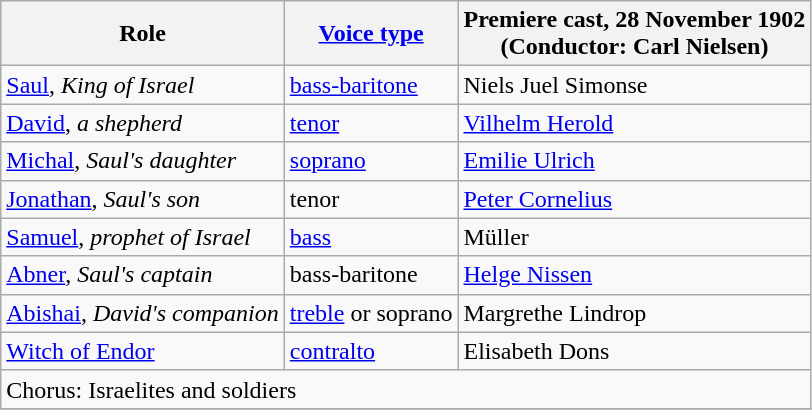<table class="wikitable">
<tr>
<th>Role</th>
<th><a href='#'>Voice type</a></th>
<th>Premiere cast, 28 November 1902<br>(Conductor: Carl Nielsen)</th>
</tr>
<tr>
<td><a href='#'>Saul</a>, <em>King of Israel </em></td>
<td><a href='#'>bass-baritone</a></td>
<td>Niels Juel Simonse</td>
</tr>
<tr>
<td><a href='#'>David</a>, <em>a shepherd</em></td>
<td><a href='#'>tenor</a></td>
<td><a href='#'>Vilhelm Herold</a></td>
</tr>
<tr>
<td><a href='#'>Michal</a>, <em>Saul's daughter</em></td>
<td><a href='#'>soprano</a></td>
<td><a href='#'>Emilie Ulrich</a></td>
</tr>
<tr>
<td><a href='#'>Jonathan</a>, <em>Saul's son</em></td>
<td>tenor</td>
<td><a href='#'>Peter Cornelius</a></td>
</tr>
<tr>
<td><a href='#'>Samuel</a>, <em>prophet of Israel</em></td>
<td><a href='#'>bass</a></td>
<td>Müller</td>
</tr>
<tr>
<td><a href='#'>Abner</a>, <em>Saul's captain</em></td>
<td>bass-baritone</td>
<td><a href='#'>Helge Nissen</a></td>
</tr>
<tr>
<td><a href='#'>Abishai</a>, <em>David's companion</em></td>
<td><a href='#'>treble</a> or soprano</td>
<td>Margrethe Lindrop</td>
</tr>
<tr>
<td><a href='#'>Witch of Endor</a></td>
<td><a href='#'>contralto</a></td>
<td>Elisabeth Dons</td>
</tr>
<tr>
<td colspan="3">Chorus: Israelites and soldiers</td>
</tr>
<tr>
</tr>
</table>
